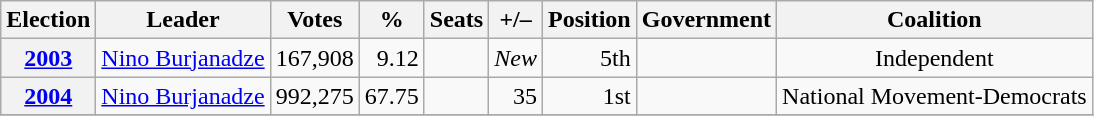<table class="wikitable" style="text-align: right;">
<tr>
<th>Election</th>
<th>Leader</th>
<th>Votes</th>
<th>%</th>
<th>Seats</th>
<th>+/–</th>
<th>Position</th>
<th>Government</th>
<th>Coalition</th>
</tr>
<tr>
<th><a href='#'>2003</a></th>
<td align="left"><a href='#'>Nino Burjanadze</a></td>
<td>167,908</td>
<td>9.12</td>
<td></td>
<td><em>New</em></td>
<td>5th</td>
<td></td>
<td align=center>Independent</td>
</tr>
<tr>
<th><a href='#'>2004</a></th>
<td align="left"><a href='#'>Nino Burjanadze</a></td>
<td>992,275</td>
<td>67.75</td>
<td></td>
<td> 35</td>
<td> 1st</td>
<td></td>
<td align=center>National Movement-Democrats</td>
</tr>
<tr>
</tr>
</table>
